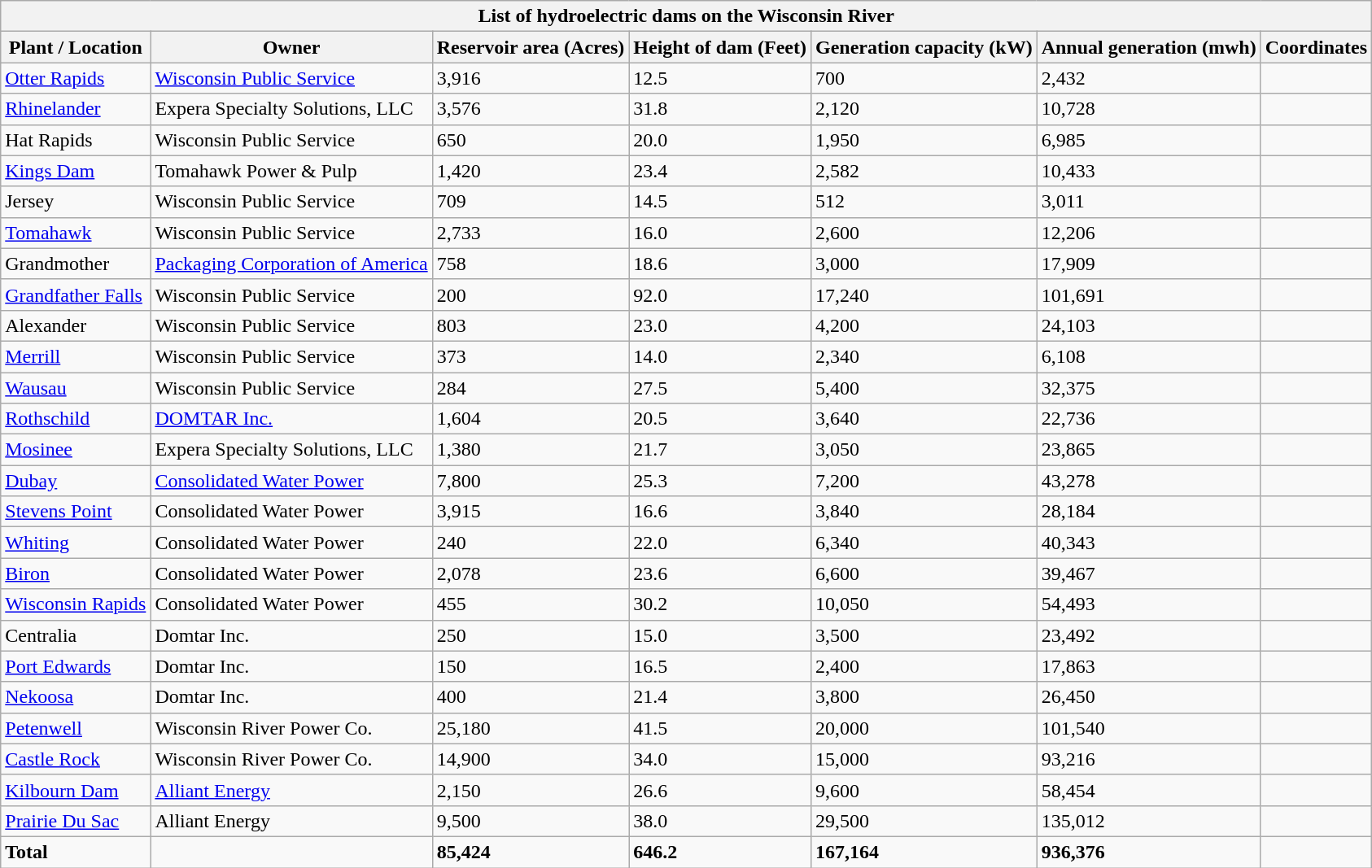<table class="wikitable sortable">
<tr>
<th colspan=7>List of hydroelectric dams on the Wisconsin River</th>
</tr>
<tr>
<th>Plant / Location</th>
<th>Owner</th>
<th>Reservoir area (Acres)</th>
<th>Height of dam (Feet)</th>
<th>Generation capacity (kW)</th>
<th>Annual generation (mwh)</th>
<th>Coordinates</th>
</tr>
<tr>
<td><a href='#'>Otter Rapids</a></td>
<td><a href='#'>Wisconsin Public Service</a></td>
<td>3,916</td>
<td>12.5</td>
<td>700</td>
<td>2,432</td>
<td></td>
</tr>
<tr>
<td><a href='#'>Rhinelander</a></td>
<td>Expera Specialty Solutions, LLC</td>
<td>3,576</td>
<td>31.8</td>
<td>2,120</td>
<td>10,728</td>
<td></td>
</tr>
<tr>
<td>Hat Rapids</td>
<td>Wisconsin Public Service</td>
<td>650</td>
<td>20.0</td>
<td>1,950</td>
<td>6,985</td>
<td></td>
</tr>
<tr>
<td><a href='#'>Kings Dam</a></td>
<td>Tomahawk Power & Pulp</td>
<td>1,420</td>
<td>23.4</td>
<td>2,582</td>
<td>10,433</td>
<td></td>
</tr>
<tr>
<td>Jersey</td>
<td>Wisconsin Public Service</td>
<td>709</td>
<td>14.5</td>
<td>512</td>
<td>3,011</td>
<td></td>
</tr>
<tr>
<td><a href='#'>Tomahawk</a></td>
<td>Wisconsin Public Service</td>
<td>2,733</td>
<td>16.0</td>
<td>2,600</td>
<td>12,206</td>
<td></td>
</tr>
<tr>
<td>Grandmother</td>
<td><a href='#'>Packaging Corporation of America</a></td>
<td>758</td>
<td>18.6</td>
<td>3,000</td>
<td>17,909</td>
<td></td>
</tr>
<tr>
<td><a href='#'>Grandfather Falls</a></td>
<td>Wisconsin Public Service</td>
<td>200</td>
<td>92.0</td>
<td>17,240</td>
<td>101,691</td>
<td></td>
</tr>
<tr>
<td>Alexander</td>
<td>Wisconsin Public Service</td>
<td>803</td>
<td>23.0</td>
<td>4,200</td>
<td>24,103</td>
<td></td>
</tr>
<tr>
<td><a href='#'>Merrill</a></td>
<td>Wisconsin Public Service</td>
<td>373</td>
<td>14.0</td>
<td>2,340</td>
<td>6,108</td>
<td></td>
</tr>
<tr>
<td><a href='#'>Wausau</a></td>
<td>Wisconsin Public Service</td>
<td>284</td>
<td>27.5</td>
<td>5,400</td>
<td>32,375</td>
<td></td>
</tr>
<tr>
<td><a href='#'>Rothschild</a></td>
<td><a href='#'>DOMTAR Inc.</a></td>
<td>1,604</td>
<td>20.5</td>
<td>3,640</td>
<td>22,736</td>
<td></td>
</tr>
<tr>
<td><a href='#'>Mosinee</a></td>
<td>Expera Specialty Solutions, LLC</td>
<td>1,380</td>
<td>21.7</td>
<td>3,050</td>
<td>23,865</td>
<td></td>
</tr>
<tr>
<td><a href='#'>Dubay</a></td>
<td><a href='#'>Consolidated Water Power</a></td>
<td>7,800</td>
<td>25.3</td>
<td>7,200</td>
<td>43,278</td>
<td></td>
</tr>
<tr>
<td><a href='#'>Stevens Point</a></td>
<td>Consolidated Water Power</td>
<td>3,915</td>
<td>16.6</td>
<td>3,840</td>
<td>28,184</td>
<td></td>
</tr>
<tr>
<td><a href='#'>Whiting</a></td>
<td>Consolidated Water Power</td>
<td>240</td>
<td>22.0</td>
<td>6,340</td>
<td>40,343</td>
<td></td>
</tr>
<tr>
<td><a href='#'>Biron</a></td>
<td>Consolidated Water Power</td>
<td>2,078</td>
<td>23.6</td>
<td>6,600</td>
<td>39,467</td>
<td></td>
</tr>
<tr>
<td><a href='#'>Wisconsin Rapids</a></td>
<td>Consolidated Water Power</td>
<td>455</td>
<td>30.2</td>
<td>10,050</td>
<td>54,493</td>
<td></td>
</tr>
<tr>
<td>Centralia</td>
<td>Domtar Inc.</td>
<td>250</td>
<td>15.0</td>
<td>3,500</td>
<td>23,492</td>
<td></td>
</tr>
<tr>
<td><a href='#'>Port Edwards</a></td>
<td>Domtar Inc.</td>
<td>150</td>
<td>16.5</td>
<td>2,400</td>
<td>17,863</td>
<td></td>
</tr>
<tr>
<td><a href='#'>Nekoosa</a></td>
<td>Domtar Inc.</td>
<td>400</td>
<td>21.4</td>
<td>3,800</td>
<td>26,450</td>
<td></td>
</tr>
<tr>
<td><a href='#'>Petenwell</a></td>
<td>Wisconsin River Power Co.</td>
<td>25,180</td>
<td>41.5</td>
<td>20,000</td>
<td>101,540</td>
<td></td>
</tr>
<tr>
<td><a href='#'>Castle Rock</a></td>
<td>Wisconsin River Power Co.</td>
<td>14,900</td>
<td>34.0</td>
<td>15,000</td>
<td>93,216</td>
<td></td>
</tr>
<tr>
<td><a href='#'>Kilbourn Dam</a></td>
<td><a href='#'>Alliant Energy</a></td>
<td>2,150</td>
<td>26.6</td>
<td>9,600</td>
<td>58,454</td>
<td></td>
</tr>
<tr>
<td><a href='#'>Prairie Du Sac</a></td>
<td>Alliant Energy</td>
<td>9,500</td>
<td>38.0</td>
<td>29,500</td>
<td>135,012</td>
<td></td>
</tr>
<tr>
<td><strong>Total</strong></td>
<td></td>
<td><strong>85,424</strong></td>
<td><strong>646.2</strong></td>
<td><strong>167,164</strong></td>
<td><strong>936,376</strong></td>
<td></td>
</tr>
</table>
